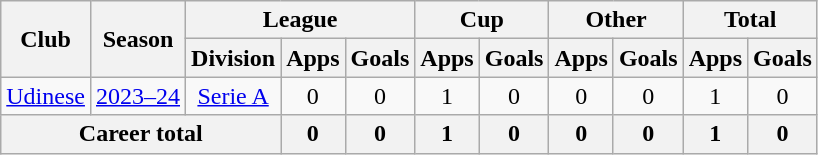<table class="wikitable" style="text-align:center">
<tr>
<th rowspan="2">Club</th>
<th rowspan="2">Season</th>
<th colspan="3">League</th>
<th colspan="2">Cup</th>
<th colspan="2">Other</th>
<th colspan="2">Total</th>
</tr>
<tr>
<th>Division</th>
<th>Apps</th>
<th>Goals</th>
<th>Apps</th>
<th>Goals</th>
<th>Apps</th>
<th>Goals</th>
<th>Apps</th>
<th>Goals</th>
</tr>
<tr>
<td><a href='#'>Udinese</a></td>
<td><a href='#'>2023–24</a></td>
<td><a href='#'>Serie A</a></td>
<td>0</td>
<td>0</td>
<td>1</td>
<td>0</td>
<td>0</td>
<td>0</td>
<td>1</td>
<td>0</td>
</tr>
<tr>
<th colspan="3">Career total</th>
<th>0</th>
<th>0</th>
<th>1</th>
<th>0</th>
<th>0</th>
<th>0</th>
<th>1</th>
<th>0</th>
</tr>
</table>
